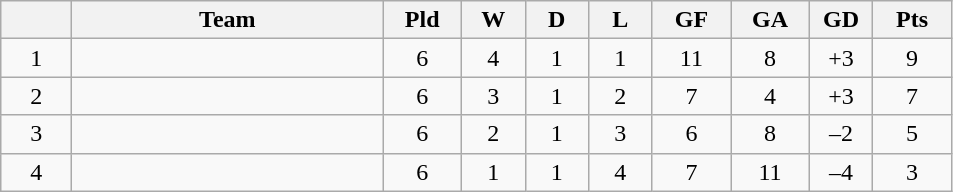<table class="wikitable" style="text-align: center;">
<tr>
<th style="width: 40px;"></th>
<th style="width: 200px;">Team</th>
<th style="width: 45px;">Pld</th>
<th style="width: 35px;">W</th>
<th style="width: 35px;">D</th>
<th style="width: 35px;">L</th>
<th style="width: 45px;">GF</th>
<th style="width: 45px;">GA</th>
<th style="width: 35px;">GD</th>
<th style="width: 45px;">Pts</th>
</tr>
<tr>
<td>1</td>
<td style="text-align: left;"></td>
<td>6</td>
<td>4</td>
<td>1</td>
<td>1</td>
<td>11</td>
<td>8</td>
<td>+3</td>
<td>9</td>
</tr>
<tr>
<td>2</td>
<td style="text-align: left;"></td>
<td>6</td>
<td>3</td>
<td>1</td>
<td>2</td>
<td>7</td>
<td>4</td>
<td>+3</td>
<td>7</td>
</tr>
<tr>
<td>3</td>
<td style="text-align: left;"></td>
<td>6</td>
<td>2</td>
<td>1</td>
<td>3</td>
<td>6</td>
<td>8</td>
<td>–2</td>
<td>5</td>
</tr>
<tr>
<td>4</td>
<td style="text-align: left;"></td>
<td>6</td>
<td>1</td>
<td>1</td>
<td>4</td>
<td>7</td>
<td>11</td>
<td>–4</td>
<td>3</td>
</tr>
</table>
